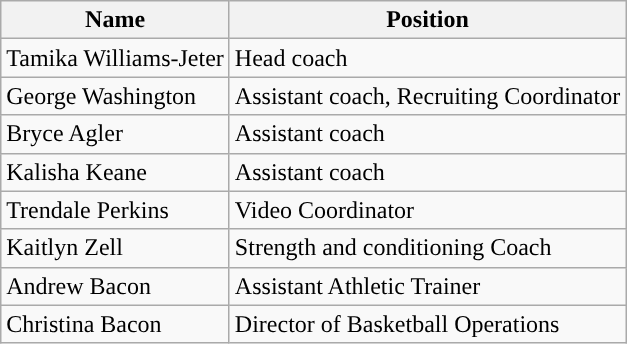<table class="wikitable">
<tr>
<th>Name</th>
<th>Position</th>
</tr>
<tr>
<td>Tamika Williams-Jeter</td>
<td>Head coach</td>
</tr>
<tr>
<td>George Washington</td>
<td>Assistant coach, Recruiting Coordinator</td>
</tr>
<tr>
<td>Bryce Agler</td>
<td>Assistant coach</td>
</tr>
<tr>
<td>Kalisha Keane</td>
<td>Assistant coach</td>
</tr>
<tr>
<td>Trendale Perkins</td>
<td>Video Coordinator</td>
</tr>
<tr>
<td>Kaitlyn Zell</td>
<td>Strength and conditioning Coach</td>
</tr>
<tr>
<td>Andrew Bacon</td>
<td>Assistant Athletic Trainer</td>
</tr>
<tr>
<td>Christina Bacon</td>
<td>Director of Basketball Operations</td>
</tr>
</table>
